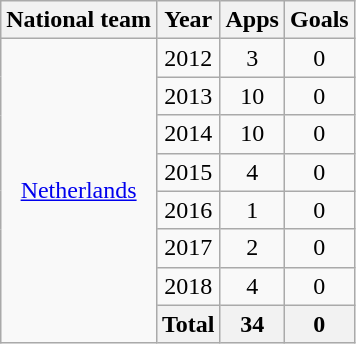<table class="wikitable" style="text-align:center">
<tr>
<th>National team</th>
<th>Year</th>
<th>Apps</th>
<th>Goals</th>
</tr>
<tr>
<td rowspan="8"><a href='#'>Netherlands</a></td>
<td>2012</td>
<td>3</td>
<td>0</td>
</tr>
<tr>
<td>2013</td>
<td>10</td>
<td>0</td>
</tr>
<tr>
<td>2014</td>
<td>10</td>
<td>0</td>
</tr>
<tr>
<td>2015</td>
<td>4</td>
<td>0</td>
</tr>
<tr>
<td>2016</td>
<td>1</td>
<td>0</td>
</tr>
<tr>
<td>2017</td>
<td>2</td>
<td>0</td>
</tr>
<tr>
<td>2018</td>
<td>4</td>
<td>0</td>
</tr>
<tr>
<th>Total</th>
<th>34</th>
<th>0</th>
</tr>
</table>
